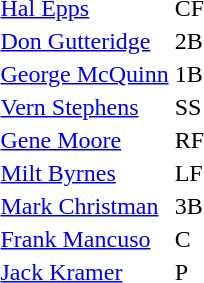<table>
<tr>
<td><a href='#'>Hal Epps</a></td>
<td>CF</td>
</tr>
<tr>
<td><a href='#'>Don Gutteridge</a></td>
<td>2B</td>
</tr>
<tr>
<td><a href='#'>George McQuinn</a></td>
<td>1B</td>
</tr>
<tr>
<td><a href='#'>Vern Stephens</a></td>
<td>SS</td>
</tr>
<tr>
<td><a href='#'>Gene Moore</a></td>
<td>RF</td>
</tr>
<tr>
<td><a href='#'>Milt Byrnes</a></td>
<td>LF</td>
</tr>
<tr>
<td><a href='#'>Mark Christman</a></td>
<td>3B</td>
</tr>
<tr>
<td><a href='#'>Frank Mancuso</a></td>
<td>C</td>
</tr>
<tr>
<td><a href='#'>Jack Kramer</a></td>
<td>P</td>
</tr>
<tr>
</tr>
</table>
